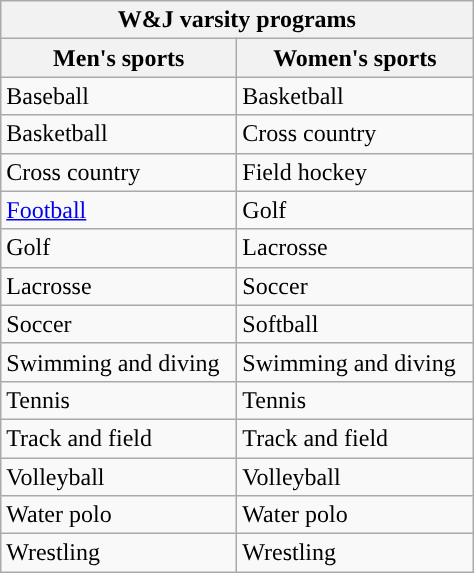<table class="wikitable floatright">
<tr>
<th colspan=2>W&J varsity programs</th>
</tr>
<tr>
<th width=150px>Men's sports</th>
<th width=150px>Women's sports</th>
</tr>
<tr>
<td>Baseball</td>
<td>Basketball</td>
</tr>
<tr>
<td>Basketball</td>
<td>Cross country</td>
</tr>
<tr>
<td>Cross country</td>
<td>Field hockey</td>
</tr>
<tr>
<td><a href='#'>Football</a></td>
<td>Golf</td>
</tr>
<tr>
<td>Golf</td>
<td>Lacrosse</td>
</tr>
<tr>
<td>Lacrosse</td>
<td>Soccer</td>
</tr>
<tr>
<td>Soccer</td>
<td>Softball</td>
</tr>
<tr>
<td>Swimming and diving</td>
<td>Swimming and diving</td>
</tr>
<tr>
<td>Tennis</td>
<td>Tennis</td>
</tr>
<tr>
<td>Track and field</td>
<td>Track and field</td>
</tr>
<tr>
<td>Volleyball </td>
<td>Volleyball</td>
</tr>
<tr>
<td>Water polo</td>
<td>Water polo</td>
</tr>
<tr>
<td>Wrestling</td>
<td>Wrestling </td>
</tr>
</table>
